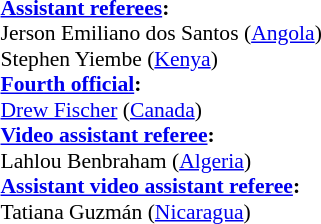<table width=50% style="font-size:90%">
<tr>
<td><br><strong><a href='#'>Assistant referees</a>:</strong>
<br>Jerson Emiliano dos Santos (<a href='#'>Angola</a>)
<br>Stephen Yiembe (<a href='#'>Kenya</a>)
<br><strong><a href='#'>Fourth official</a>:</strong>
<br><a href='#'>Drew Fischer</a> (<a href='#'>Canada</a>)
<br><strong><a href='#'>Video assistant referee</a>:</strong>
<br>Lahlou Benbraham (<a href='#'>Algeria</a>)
<br><strong><a href='#'>Assistant video assistant referee</a>:</strong>
<br>Tatiana Guzmán (<a href='#'>Nicaragua</a>)</td>
</tr>
</table>
